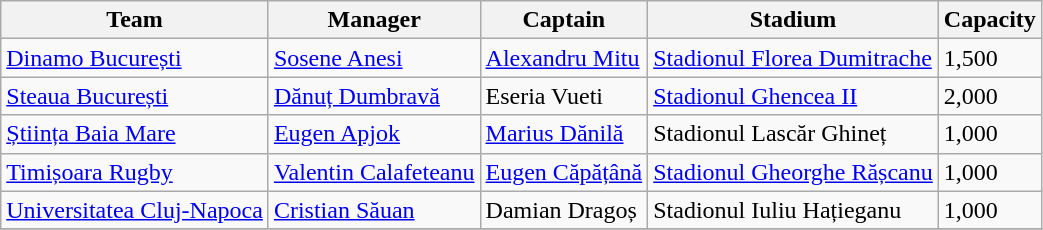<table class="wikitable sortable">
<tr>
<th>Team</th>
<th>Manager</th>
<th>Captain</th>
<th>Stadium</th>
<th>Capacity</th>
</tr>
<tr>
<td><a href='#'>Dinamo București</a></td>
<td> <a href='#'>Sosene Anesi</a></td>
<td> <a href='#'>Alexandru Mitu</a></td>
<td><a href='#'>Stadionul Florea Dumitrache</a></td>
<td>1,500</td>
</tr>
<tr>
<td><a href='#'>Steaua București</a></td>
<td> <a href='#'>Dănuț Dumbravă</a></td>
<td> Eseria Vueti</td>
<td><a href='#'>Stadionul Ghencea II</a></td>
<td>2,000</td>
</tr>
<tr>
<td><a href='#'>Știința Baia Mare</a></td>
<td> <a href='#'>Eugen Apjok</a></td>
<td> <a href='#'>Marius Dănilă</a></td>
<td>Stadionul Lascăr Ghineț</td>
<td>1,000</td>
</tr>
<tr>
<td><a href='#'>Timișoara Rugby</a></td>
<td> <a href='#'>Valentin Calafeteanu</a></td>
<td> <a href='#'>Eugen Căpățână</a></td>
<td><a href='#'>Stadionul Gheorghe Rășcanu</a></td>
<td>1,000</td>
</tr>
<tr>
<td><a href='#'>Universitatea Cluj-Napoca</a></td>
<td> <a href='#'>Cristian Săuan</a></td>
<td> Damian Dragoș</td>
<td>Stadionul Iuliu Hațieganu</td>
<td>1,000</td>
</tr>
<tr>
</tr>
</table>
